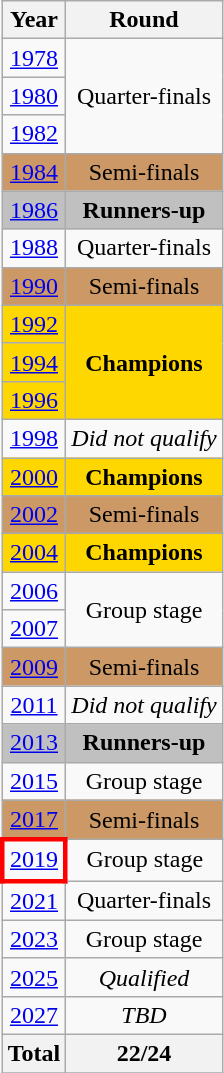<table class="wikitable" style="text-align: center;">
<tr>
<th>Year</th>
<th>Round</th>
</tr>
<tr>
<td> <a href='#'>1978</a></td>
<td rowspan=3>Quarter-finals</td>
</tr>
<tr>
<td> <a href='#'>1980</a></td>
</tr>
<tr>
<td> <a href='#'>1982</a></td>
</tr>
<tr bgcolor="#cc9966">
<td> <a href='#'>1984</a></td>
<td>Semi-finals</td>
</tr>
<tr bgcolor=silver>
<td> <a href='#'>1986</a></td>
<td><strong>Runners-up</strong></td>
</tr>
<tr>
<td> <a href='#'>1988</a></td>
<td>Quarter-finals</td>
</tr>
<tr bgcolor="#cc9966">
<td> <a href='#'>1990</a></td>
<td>Semi-finals</td>
</tr>
<tr bgcolor=gold>
<td> <a href='#'>1992</a></td>
<td rowspan=3><strong>Champions</strong></td>
</tr>
<tr bgcolor=gold>
<td> <a href='#'>1994</a></td>
</tr>
<tr bgcolor=gold>
<td> <a href='#'>1996</a></td>
</tr>
<tr>
<td> <a href='#'>1998</a></td>
<td><em>Did not qualify</em></td>
</tr>
<tr bgcolor=gold>
<td> <a href='#'>2000</a></td>
<td><strong>Champions</strong></td>
</tr>
<tr bgcolor="#cc9966">
<td> <a href='#'>2002</a></td>
<td>Semi-finals</td>
</tr>
<tr bgcolor=gold>
<td> <a href='#'>2004</a></td>
<td><strong>Champions</strong></td>
</tr>
<tr>
<td> <a href='#'>2006</a></td>
<td rowspan=2>Group stage</td>
</tr>
<tr>
<td> <a href='#'>2007</a></td>
</tr>
<tr bgcolor="#cc9966">
<td> <a href='#'>2009</a></td>
<td>Semi-finals</td>
</tr>
<tr>
<td> <a href='#'>2011</a></td>
<td><em>Did not qualify</em></td>
</tr>
<tr bgcolor=silver>
<td> <a href='#'>2013</a></td>
<td><strong>Runners-up</strong></td>
</tr>
<tr>
<td> <a href='#'>2015</a></td>
<td>Group stage</td>
</tr>
<tr bgcolor="#cc9966">
<td> <a href='#'>2017</a></td>
<td>Semi-finals</td>
</tr>
<tr>
<td style="border: 3px solid red"> <a href='#'>2019</a></td>
<td>Group stage</td>
</tr>
<tr>
<td>  <a href='#'>2021</a></td>
<td>Quarter-finals</td>
</tr>
<tr>
<td>  <a href='#'>2023</a></td>
<td>Group stage</td>
</tr>
<tr>
<td> <a href='#'>2025</a></td>
<td><em>Qualified</em></td>
</tr>
<tr>
<td>  <a href='#'>2027</a></td>
<td><em>TBD</em></td>
</tr>
<tr>
<th><strong>Total</strong></th>
<th><strong>22/24</strong></th>
</tr>
<tr>
</tr>
</table>
